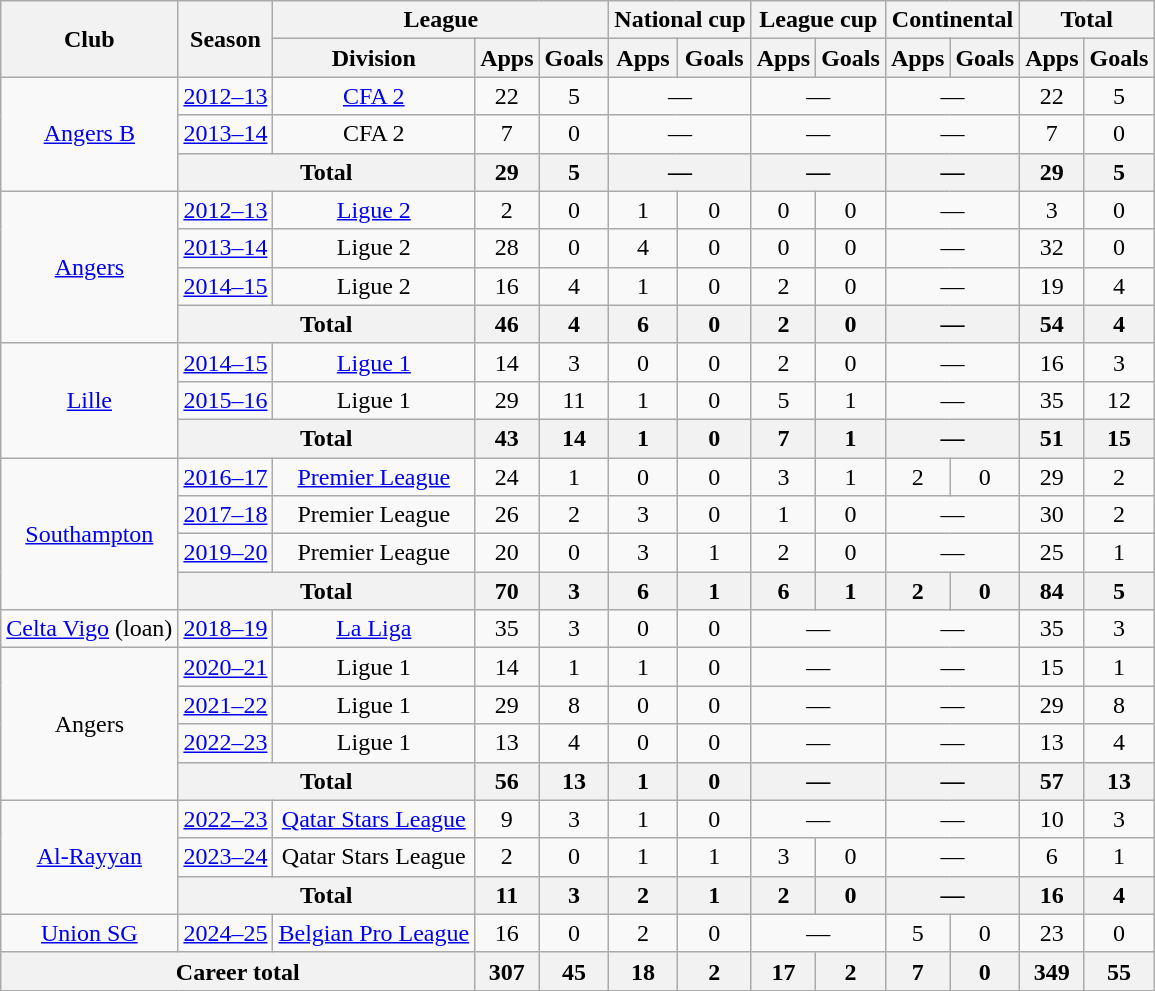<table class="wikitable" style="text-align:center">
<tr>
<th rowspan="2">Club</th>
<th rowspan="2">Season</th>
<th colspan="3">League</th>
<th colspan="2">National cup</th>
<th colspan="2">League cup</th>
<th colspan="2">Continental</th>
<th colspan="2">Total</th>
</tr>
<tr>
<th>Division</th>
<th>Apps</th>
<th>Goals</th>
<th>Apps</th>
<th>Goals</th>
<th>Apps</th>
<th>Goals</th>
<th>Apps</th>
<th>Goals</th>
<th>Apps</th>
<th>Goals</th>
</tr>
<tr>
<td rowspan="3"><a href='#'>Angers B</a></td>
<td><a href='#'>2012–13</a></td>
<td><a href='#'>CFA 2</a></td>
<td>22</td>
<td>5</td>
<td colspan="2">—</td>
<td colspan="2">—</td>
<td colspan="2">—</td>
<td>22</td>
<td>5</td>
</tr>
<tr>
<td><a href='#'>2013–14</a></td>
<td>CFA 2</td>
<td>7</td>
<td>0</td>
<td colspan="2">—</td>
<td colspan="2">—</td>
<td colspan="2">—</td>
<td>7</td>
<td>0</td>
</tr>
<tr>
<th colspan="2">Total</th>
<th>29</th>
<th>5</th>
<th colspan="2">—</th>
<th colspan="2">—</th>
<th colspan="2">—</th>
<th>29</th>
<th>5</th>
</tr>
<tr>
<td rowspan="4"><a href='#'>Angers</a></td>
<td><a href='#'>2012–13</a></td>
<td><a href='#'>Ligue 2</a></td>
<td>2</td>
<td>0</td>
<td>1</td>
<td>0</td>
<td>0</td>
<td>0</td>
<td colspan="2">—</td>
<td>3</td>
<td>0</td>
</tr>
<tr>
<td><a href='#'>2013–14</a></td>
<td>Ligue 2</td>
<td>28</td>
<td>0</td>
<td>4</td>
<td>0</td>
<td>0</td>
<td>0</td>
<td colspan="2">—</td>
<td>32</td>
<td>0</td>
</tr>
<tr>
<td><a href='#'>2014–15</a></td>
<td>Ligue 2</td>
<td>16</td>
<td>4</td>
<td>1</td>
<td>0</td>
<td>2</td>
<td>0</td>
<td colspan="2">—</td>
<td>19</td>
<td>4</td>
</tr>
<tr>
<th colspan="2">Total</th>
<th>46</th>
<th>4</th>
<th>6</th>
<th>0</th>
<th>2</th>
<th>0</th>
<th colspan="2">—</th>
<th>54</th>
<th>4</th>
</tr>
<tr>
<td rowspan="3"><a href='#'>Lille</a></td>
<td><a href='#'>2014–15</a></td>
<td><a href='#'>Ligue 1</a></td>
<td>14</td>
<td>3</td>
<td>0</td>
<td>0</td>
<td>2</td>
<td>0</td>
<td colspan="2">—</td>
<td>16</td>
<td>3</td>
</tr>
<tr>
<td><a href='#'>2015–16</a></td>
<td>Ligue 1</td>
<td>29</td>
<td>11</td>
<td>1</td>
<td>0</td>
<td>5</td>
<td>1</td>
<td colspan="2">—</td>
<td>35</td>
<td>12</td>
</tr>
<tr>
<th colspan="2">Total</th>
<th>43</th>
<th>14</th>
<th>1</th>
<th>0</th>
<th>7</th>
<th>1</th>
<th colspan="2">—</th>
<th>51</th>
<th>15</th>
</tr>
<tr>
<td rowspan="4"><a href='#'>Southampton</a></td>
<td><a href='#'>2016–17</a></td>
<td><a href='#'>Premier League</a></td>
<td>24</td>
<td>1</td>
<td>0</td>
<td>0</td>
<td>3</td>
<td>1</td>
<td>2</td>
<td>0</td>
<td>29</td>
<td>2</td>
</tr>
<tr>
<td><a href='#'>2017–18</a></td>
<td>Premier League</td>
<td>26</td>
<td>2</td>
<td>3</td>
<td>0</td>
<td>1</td>
<td>0</td>
<td colspan="2">—</td>
<td>30</td>
<td>2</td>
</tr>
<tr>
<td><a href='#'>2019–20</a></td>
<td>Premier League</td>
<td>20</td>
<td>0</td>
<td>3</td>
<td>1</td>
<td>2</td>
<td>0</td>
<td colspan="2">—</td>
<td>25</td>
<td>1</td>
</tr>
<tr>
<th colspan="2">Total</th>
<th>70</th>
<th>3</th>
<th>6</th>
<th>1</th>
<th>6</th>
<th>1</th>
<th>2</th>
<th>0</th>
<th>84</th>
<th>5</th>
</tr>
<tr>
<td><a href='#'>Celta Vigo</a> (loan)</td>
<td><a href='#'>2018–19</a></td>
<td><a href='#'>La Liga</a></td>
<td>35</td>
<td>3</td>
<td>0</td>
<td>0</td>
<td colspan="2">—</td>
<td colspan="2">—</td>
<td>35</td>
<td>3</td>
</tr>
<tr>
<td rowspan="4">Angers</td>
<td><a href='#'>2020–21</a></td>
<td>Ligue 1</td>
<td>14</td>
<td>1</td>
<td>1</td>
<td>0</td>
<td colspan="2">—</td>
<td colspan="2">—</td>
<td>15</td>
<td>1</td>
</tr>
<tr>
<td><a href='#'>2021–22</a></td>
<td>Ligue 1</td>
<td>29</td>
<td>8</td>
<td>0</td>
<td>0</td>
<td colspan="2">—</td>
<td colspan="2">—</td>
<td>29</td>
<td>8</td>
</tr>
<tr>
<td><a href='#'>2022–23</a></td>
<td>Ligue 1</td>
<td>13</td>
<td>4</td>
<td>0</td>
<td>0</td>
<td colspan="2">—</td>
<td colspan="2">—</td>
<td>13</td>
<td>4</td>
</tr>
<tr>
<th colspan="2">Total</th>
<th>56</th>
<th>13</th>
<th>1</th>
<th>0</th>
<th colspan="2">—</th>
<th colspan="2">—</th>
<th>57</th>
<th>13</th>
</tr>
<tr>
<td rowspan="3"><a href='#'>Al-Rayyan</a></td>
<td><a href='#'>2022–23</a></td>
<td><a href='#'>Qatar Stars League</a></td>
<td>9</td>
<td>3</td>
<td>1</td>
<td>0</td>
<td colspan="2">—</td>
<td colspan="2">—</td>
<td>10</td>
<td>3</td>
</tr>
<tr>
<td><a href='#'>2023–24</a></td>
<td>Qatar Stars League</td>
<td>2</td>
<td>0</td>
<td>1</td>
<td>1</td>
<td>3</td>
<td>0</td>
<td colspan="2">—</td>
<td>6</td>
<td>1</td>
</tr>
<tr>
<th colspan="2">Total</th>
<th>11</th>
<th>3</th>
<th>2</th>
<th>1</th>
<th>2</th>
<th>0</th>
<th colspan="2">—</th>
<th>16</th>
<th>4</th>
</tr>
<tr>
<td><a href='#'>Union SG</a></td>
<td><a href='#'>2024–25</a></td>
<td><a href='#'>Belgian Pro League</a></td>
<td>16</td>
<td>0</td>
<td>2</td>
<td>0</td>
<td colspan="2">—</td>
<td>5</td>
<td>0</td>
<td>23</td>
<td>0</td>
</tr>
<tr>
<th colspan="3">Career total</th>
<th>307</th>
<th>45</th>
<th>18</th>
<th>2</th>
<th>17</th>
<th>2</th>
<th>7</th>
<th>0</th>
<th>349</th>
<th>55</th>
</tr>
</table>
